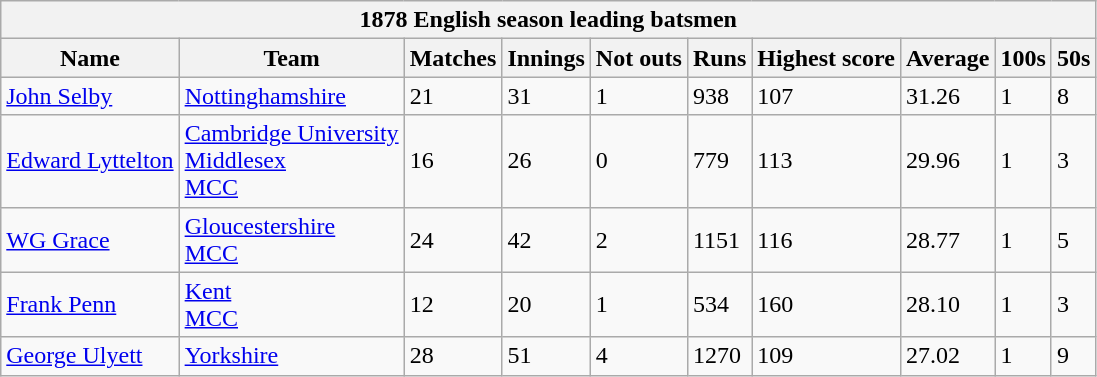<table class="wikitable">
<tr>
<th bgcolor="#efefef" colspan="10">1878 English season leading batsmen</th>
</tr>
<tr bgcolor="#efefef">
<th>Name</th>
<th>Team</th>
<th>Matches</th>
<th>Innings</th>
<th>Not outs</th>
<th>Runs</th>
<th>Highest score</th>
<th>Average</th>
<th>100s</th>
<th>50s</th>
</tr>
<tr>
<td><a href='#'>John Selby</a></td>
<td><a href='#'>Nottinghamshire</a></td>
<td>21</td>
<td>31</td>
<td>1</td>
<td>938</td>
<td>107</td>
<td>31.26</td>
<td>1</td>
<td>8</td>
</tr>
<tr>
<td><a href='#'>Edward Lyttelton</a></td>
<td><a href='#'>Cambridge University</a><br><a href='#'>Middlesex</a><br><a href='#'>MCC</a></td>
<td>16</td>
<td>26</td>
<td>0</td>
<td>779</td>
<td>113</td>
<td>29.96</td>
<td>1</td>
<td>3</td>
</tr>
<tr>
<td><a href='#'>WG Grace</a></td>
<td><a href='#'>Gloucestershire</a><br><a href='#'>MCC</a></td>
<td>24</td>
<td>42</td>
<td>2</td>
<td>1151</td>
<td>116</td>
<td>28.77</td>
<td>1</td>
<td>5</td>
</tr>
<tr>
<td><a href='#'>Frank Penn</a></td>
<td><a href='#'>Kent</a><br><a href='#'>MCC</a></td>
<td>12</td>
<td>20</td>
<td>1</td>
<td>534</td>
<td>160</td>
<td>28.10</td>
<td>1</td>
<td>3</td>
</tr>
<tr>
<td><a href='#'>George Ulyett</a></td>
<td><a href='#'>Yorkshire</a></td>
<td>28</td>
<td>51</td>
<td>4</td>
<td>1270</td>
<td>109</td>
<td>27.02</td>
<td>1</td>
<td>9</td>
</tr>
</table>
